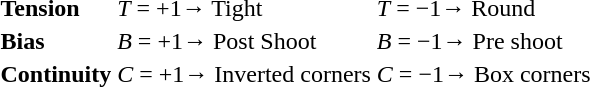<table>
<tr>
<td><strong>Tension</strong></td>
<td><em>T</em> = +1→ Tight</td>
<td><em>T</em> = −1→ Round</td>
<td></td>
</tr>
<tr>
<td><strong>Bias</strong></td>
<td><em>B</em> = +1→ Post Shoot</td>
<td><em>B</em> = −1→ Pre shoot</td>
</tr>
<tr>
<td><strong>Continuity</strong></td>
<td><em>C</em> = +1→ Inverted corners</td>
<td><em>C</em> = −1→ Box corners</td>
</tr>
</table>
